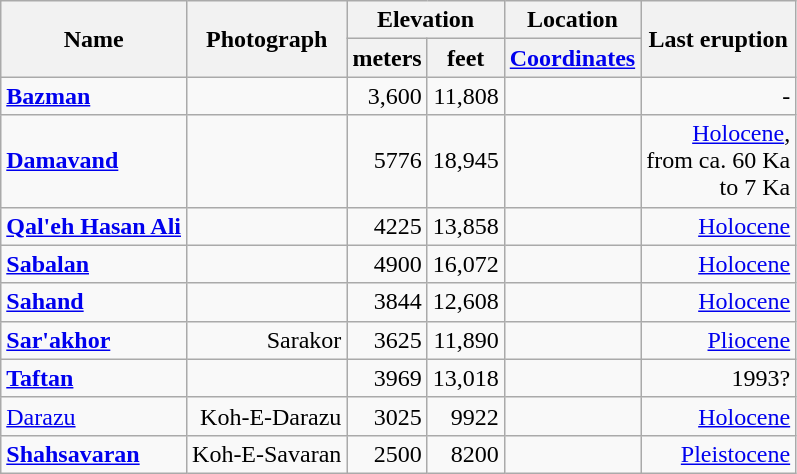<table class="wikitable">
<tr>
<th rowspan="2">Name</th>
<th rowspan="2">Photograph</th>
<th colspan ="2">Elevation</th>
<th>Location</th>
<th rowspan="2">Last eruption</th>
</tr>
<tr>
<th>meters</th>
<th>feet</th>
<th><a href='#'>Coordinates</a></th>
</tr>
<tr align="right">
<td align="left"><strong><a href='#'>Bazman</a></strong></td>
<td></td>
<td>3,600</td>
<td>11,808</td>
<td></td>
<td>-</td>
</tr>
<tr align="right">
<td align="left"><strong><a href='#'>Damavand</a></strong></td>
<td></td>
<td>5776</td>
<td>18,945</td>
<td></td>
<td><a href='#'>Holocene</a>,<br> from ca. 60 Ka <br> to 7 Ka</td>
</tr>
<tr align="right">
<td align="left"><strong><a href='#'>Qal'eh Hasan Ali</a></strong></td>
<td></td>
<td>4225</td>
<td>13,858</td>
<td></td>
<td><a href='#'>Holocene</a></td>
</tr>
<tr align="right">
<td align="left"><strong><a href='#'>Sabalan</a></strong></td>
<td></td>
<td>4900</td>
<td>16,072</td>
<td></td>
<td><a href='#'>Holocene</a></td>
</tr>
<tr align="right">
<td align="left"><strong><a href='#'>Sahand</a></strong></td>
<td></td>
<td>3844</td>
<td>12,608</td>
<td></td>
<td><a href='#'>Holocene</a></td>
</tr>
<tr align="right">
<td align="left"><strong><a href='#'>Sar'akhor</a></strong></td>
<td>Sarakor</td>
<td>3625</td>
<td>11,890</td>
<td></td>
<td><a href='#'>Pliocene</a></td>
</tr>
<tr align="right">
<td align="left"><strong><a href='#'>Taftan</a></strong></td>
<td></td>
<td>3969</td>
<td>13,018</td>
<td></td>
<td>1993?</td>
</tr>
<tr align="right">
<td align="left"><a href='#'>Darazu</a></td>
<td>Koh-E-Darazu</td>
<td>3025</td>
<td>9922</td>
<td></td>
<td><a href='#'>Holocene</a></td>
</tr>
<tr align="right">
<td align="left"><strong><a href='#'>Shahsavaran</a></strong></td>
<td>Koh-E-Savaran</td>
<td>2500</td>
<td>8200</td>
<td></td>
<td><a href='#'>Pleistocene</a></td>
</tr>
</table>
